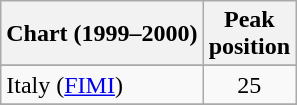<table class="wikitable sortable">
<tr>
<th>Chart (1999–2000)</th>
<th>Peak<br>position</th>
</tr>
<tr>
</tr>
<tr>
</tr>
<tr>
</tr>
<tr>
</tr>
<tr>
</tr>
<tr>
</tr>
<tr>
</tr>
<tr>
</tr>
<tr>
<td>Italy (<a href='#'>FIMI</a>)</td>
<td align="center">25</td>
</tr>
<tr>
</tr>
<tr>
</tr>
<tr>
</tr>
<tr>
</tr>
<tr>
</tr>
<tr>
</tr>
</table>
